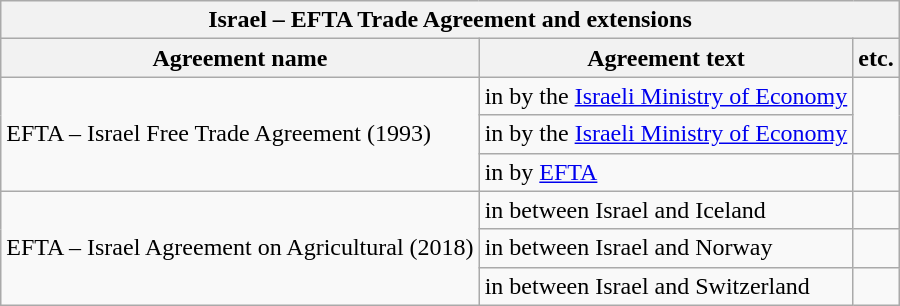<table class="wikitable mw-collapsible mw-collapsed">
<tr>
<th colspan="3">Israel – EFTA Trade Agreement and extensions</th>
</tr>
<tr>
<th>Agreement name</th>
<th>Agreement text</th>
<th>etc.</th>
</tr>
<tr>
<td rowspan="3">EFTA – Israel Free Trade Agreement (1993)</td>
<td>in  by the <a href='#'>Israeli Ministry of Economy</a></td>
<td rowspan="2"></td>
</tr>
<tr>
<td>in  by the <a href='#'>Israeli Ministry of Economy</a></td>
</tr>
<tr>
<td>in  by <a href='#'>EFTA</a></td>
<td></td>
</tr>
<tr>
<td rowspan="3">EFTA – Israel Agreement on Agricultural (2018)</td>
<td>in  between Israel and Iceland</td>
<td></td>
</tr>
<tr>
<td>in  between Israel and Norway</td>
<td></td>
</tr>
<tr>
<td>in  between Israel and Switzerland</td>
<td></td>
</tr>
</table>
